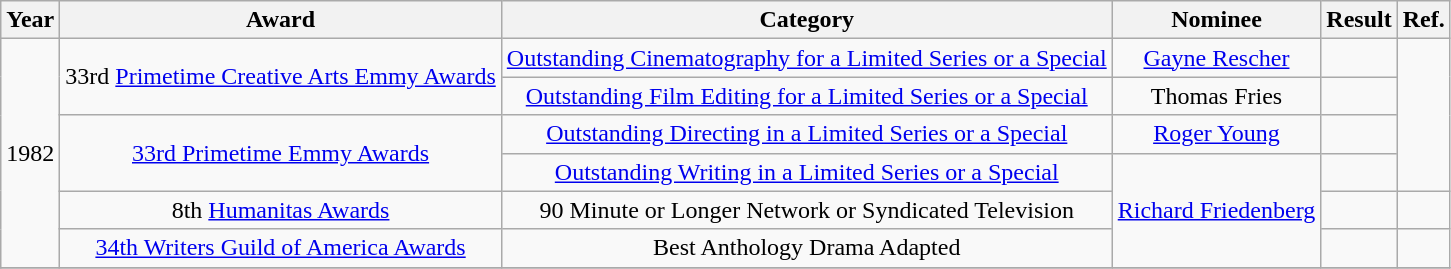<table class="wikitable sortable plainrowheaders" style="text-align:center;">
<tr>
<th>Year</th>
<th>Award</th>
<th>Category</th>
<th>Nominee</th>
<th>Result</th>
<th>Ref.</th>
</tr>
<tr>
<td rowspan="6">1982</td>
<td rowspan="2">33rd <a href='#'>Primetime Creative Arts Emmy Awards</a></td>
<td><a href='#'>Outstanding Cinematography for a Limited Series or a Special</a></td>
<td><a href='#'>Gayne Rescher</a></td>
<td></td>
<td rowspan="4"></td>
</tr>
<tr>
<td><a href='#'>Outstanding Film Editing for a Limited Series or a Special</a></td>
<td>Thomas Fries</td>
<td></td>
</tr>
<tr>
<td rowspan="2"><a href='#'>33rd Primetime Emmy Awards</a></td>
<td><a href='#'>Outstanding Directing in a Limited Series or a Special</a></td>
<td><a href='#'>Roger Young</a></td>
<td></td>
</tr>
<tr>
<td><a href='#'>Outstanding Writing in a Limited Series or a Special</a></td>
<td rowspan="3"><a href='#'>Richard Friedenberg</a></td>
<td></td>
</tr>
<tr>
<td>8th <a href='#'>Humanitas Awards</a></td>
<td>90 Minute or Longer Network or Syndicated Television</td>
<td></td>
<td></td>
</tr>
<tr>
<td><a href='#'>34th Writers Guild of America Awards</a></td>
<td>Best Anthology Drama Adapted</td>
<td></td>
<td></td>
</tr>
<tr>
</tr>
</table>
